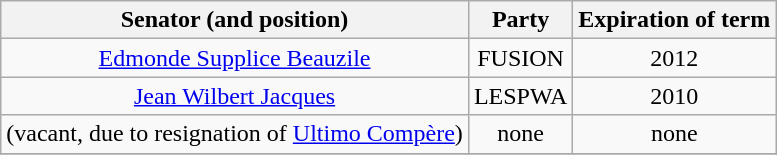<table class="wikitable" style="text-align:center;">
<tr>
<th>Senator (and position)</th>
<th>Party</th>
<th>Expiration of term</th>
</tr>
<tr>
<td><a href='#'>Edmonde Supplice Beauzile</a></td>
<td>FUSION</td>
<td>2012</td>
</tr>
<tr>
<td><a href='#'>Jean Wilbert Jacques</a></td>
<td>LESPWA</td>
<td>2010</td>
</tr>
<tr>
<td>(vacant, due to resignation of <a href='#'>Ultimo Compère</a>)</td>
<td>none</td>
<td>none</td>
</tr>
<tr>
</tr>
</table>
